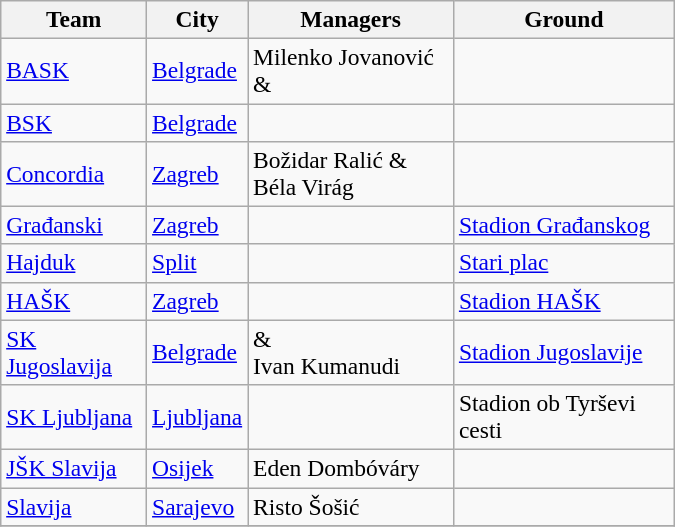<table class="wikitable sortable" style="text-align: left; font-size:98%;">
<tr>
<th width="90">Team</th>
<th width="60">City</th>
<th width="130">Managers</th>
<th width="140">Ground</th>
</tr>
<tr>
<td><a href='#'>BASK</a></td>
<td><a href='#'>Belgrade</a></td>
<td> Milenko Jovanović &<br> </td>
<td></td>
</tr>
<tr>
<td><a href='#'>BSK</a></td>
<td><a href='#'>Belgrade</a></td>
<td> </td>
<td></td>
</tr>
<tr>
<td><a href='#'>Concordia</a></td>
<td><a href='#'>Zagreb</a></td>
<td> Božidar Ralić &<br> Béla Virág</td>
<td></td>
</tr>
<tr>
<td><a href='#'>Građanski</a></td>
<td><a href='#'>Zagreb</a></td>
<td> </td>
<td><a href='#'>Stadion Građanskog</a></td>
</tr>
<tr>
<td><a href='#'>Hajduk</a></td>
<td><a href='#'>Split</a></td>
<td> </td>
<td><a href='#'>Stari plac</a></td>
</tr>
<tr>
<td><a href='#'>HAŠK</a></td>
<td><a href='#'>Zagreb</a></td>
<td> </td>
<td><a href='#'>Stadion HAŠK</a></td>
</tr>
<tr>
<td><a href='#'>SK Jugoslavija</a></td>
<td><a href='#'>Belgrade</a></td>
<td>  &<br> Ivan Kumanudi</td>
<td><a href='#'>Stadion Jugoslavije</a></td>
</tr>
<tr>
<td><a href='#'>SK Ljubljana</a></td>
<td><a href='#'>Ljubljana</a></td>
<td> </td>
<td>Stadion ob Tyrševi cesti</td>
</tr>
<tr>
<td><a href='#'>JŠK Slavija</a></td>
<td><a href='#'>Osijek</a></td>
<td> Eden Dombóváry</td>
<td></td>
</tr>
<tr>
<td><a href='#'>Slavija</a></td>
<td><a href='#'>Sarajevo</a></td>
<td> Risto Šošić</td>
<td></td>
</tr>
<tr>
</tr>
</table>
